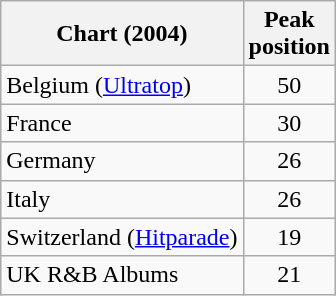<table class="wikitable sortable">
<tr>
<th>Chart (2004)</th>
<th>Peak<br>position</th>
</tr>
<tr>
<td>Belgium (<a href='#'>Ultratop</a>)</td>
<td align=center>50</td>
</tr>
<tr>
<td>France</td>
<td align=center>30</td>
</tr>
<tr>
<td>Germany</td>
<td align=center>26</td>
</tr>
<tr>
<td>Italy</td>
<td align=center>26</td>
</tr>
<tr>
<td>Switzerland (<a href='#'>Hitparade</a>)</td>
<td align=center>19</td>
</tr>
<tr>
<td>UK R&B Albums</td>
<td align=center>21</td>
</tr>
</table>
